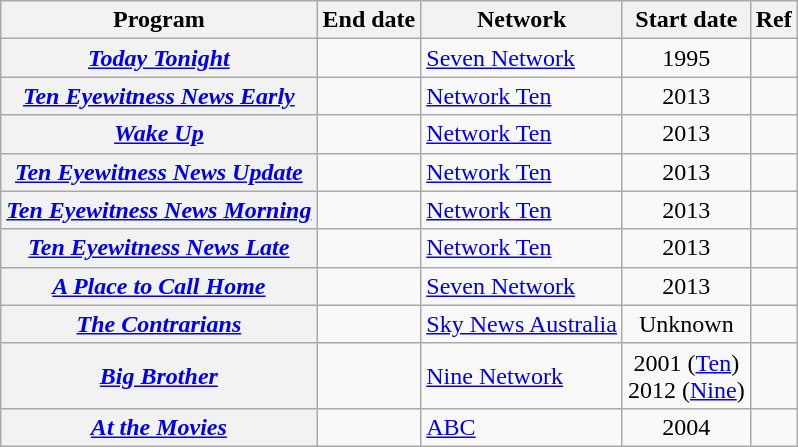<table class="wikitable plainrowheaders sortable" style="text-align:left">
<tr>
<th scope="col">Program</th>
<th scope="col">End date</th>
<th scope="col">Network</th>
<th scope="col">Start date</th>
<th scope="col" class="unsortable">Ref</th>
</tr>
<tr>
<th scope="row"><em><a href='#'>Today Tonight</a></em></th>
<td align=center></td>
<td><a href='#'>Seven Network</a></td>
<td align=center>1995</td>
<td></td>
</tr>
<tr>
<th scope="row"><em><a href='#'>Ten Eyewitness News Early</a></em></th>
<td align=center></td>
<td><a href='#'>Network Ten</a></td>
<td align=center>2013</td>
<td></td>
</tr>
<tr>
<th scope="row"><em><a href='#'>Wake Up</a></em></th>
<td align=center></td>
<td><a href='#'>Network Ten</a></td>
<td align=center>2013</td>
<td></td>
</tr>
<tr>
<th scope="row"><em><a href='#'>Ten Eyewitness News Update</a></em></th>
<td align=center></td>
<td><a href='#'>Network Ten</a></td>
<td align=center>2013</td>
<td></td>
</tr>
<tr>
<th scope="row"><em><a href='#'>Ten Eyewitness News Morning</a></em></th>
<td align=center></td>
<td><a href='#'>Network Ten</a></td>
<td align=center>2013</td>
<td></td>
</tr>
<tr>
<th scope="row"><em><a href='#'>Ten Eyewitness News Late</a></em></th>
<td align=center></td>
<td><a href='#'>Network Ten</a></td>
<td align=center>2013</td>
<td></td>
</tr>
<tr>
<th scope="row"><em><a href='#'>A Place to Call Home</a></em></th>
<td align=center></td>
<td><a href='#'>Seven Network</a></td>
<td align=center>2013</td>
<td></td>
</tr>
<tr>
<th scope="row"><em><a href='#'>The Contrarians</a></em></th>
<td align=center></td>
<td><a href='#'>Sky News Australia</a></td>
<td align=center>Unknown</td>
<td></td>
</tr>
<tr>
<th scope="row"><em><a href='#'>Big Brother</a></em></th>
<td align=center></td>
<td><a href='#'>Nine Network</a></td>
<td align=center>2001 (<a href='#'>Ten</a>)<br>2012 (<a href='#'>Nine</a>)</td>
<td></td>
</tr>
<tr>
<th scope="row"><em><a href='#'>At the Movies</a></em></th>
<td align=center></td>
<td><a href='#'>ABC</a></td>
<td align=center>2004</td>
<td></td>
</tr>
</table>
